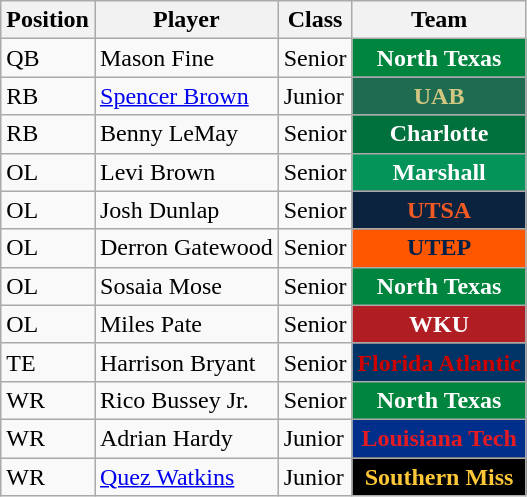<table class="wikitable sortable">
<tr>
<th>Position</th>
<th>Player</th>
<th>Class</th>
<th>Team</th>
</tr>
<tr>
<td>QB</td>
<td>Mason Fine</td>
<td>Senior</td>
<th style="background:#00853E; color:#FFFFFF;">North Texas</th>
</tr>
<tr>
<td>RB</td>
<td><a href='#'>Spencer Brown</a></td>
<td>Junior</td>
<th style="background:#1E6B52; color:#d2c780;">UAB</th>
</tr>
<tr>
<td>RB</td>
<td>Benny LeMay</td>
<td>Senior</td>
<th style="background:#00703C; color:#FFFFFF;">Charlotte</th>
</tr>
<tr>
<td>OL</td>
<td>Levi Brown</td>
<td>Senior</td>
<th style="background:#04945a; color:#FFFFFF;">Marshall</th>
</tr>
<tr>
<td>OL</td>
<td>Josh Dunlap</td>
<td>Senior</td>
<th style="background:#0c2340; color:#f15a22;">UTSA</th>
</tr>
<tr>
<td>OL</td>
<td>Derron Gatewood</td>
<td>Senior</td>
<th style="background:#ff5600; color:#002147;">UTEP</th>
</tr>
<tr>
<td>OL</td>
<td>Sosaia Mose</td>
<td>Senior</td>
<th style="background:#00853E; color:#FFFFFF;">North Texas</th>
</tr>
<tr>
<td>OL</td>
<td>Miles Pate</td>
<td>Senior</td>
<th style="background:#B01E24; color:#FFFFFF;">WKU</th>
</tr>
<tr>
<td>TE</td>
<td>Harrison Bryant</td>
<td>Senior</td>
<th style="background:#003366; color:#CC0000;">Florida Atlantic</th>
</tr>
<tr>
<td>WR</td>
<td>Rico Bussey Jr.</td>
<td>Senior</td>
<th style="background:#00853E; color:#FFFFFF;">North Texas</th>
</tr>
<tr>
<td>WR</td>
<td>Adrian Hardy</td>
<td>Junior</td>
<th style="background:#002F8B; color:#E31B23;">Louisiana Tech</th>
</tr>
<tr>
<td>WR</td>
<td><a href='#'>Quez Watkins</a></td>
<td>Junior</td>
<th style="background:#000000; color:#FDC737;">Southern Miss</th>
</tr>
</table>
